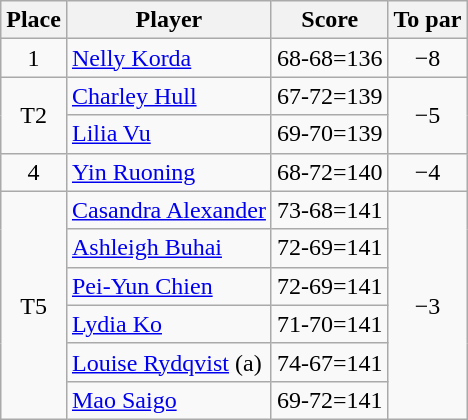<table class="wikitable">
<tr>
<th>Place</th>
<th>Player</th>
<th>Score</th>
<th>To par</th>
</tr>
<tr>
<td align=center>1</td>
<td> <a href='#'>Nelly Korda</a></td>
<td>68-68=136</td>
<td align=center>−8</td>
</tr>
<tr>
<td rowspan=2 align=center>T2</td>
<td> <a href='#'>Charley Hull</a></td>
<td>67-72=139</td>
<td rowspan=2  align=center>−5</td>
</tr>
<tr>
<td> <a href='#'>Lilia Vu</a></td>
<td>69-70=139</td>
</tr>
<tr>
<td align=center>4</td>
<td> <a href='#'>Yin Ruoning</a></td>
<td>68-72=140</td>
<td align=center>−4</td>
</tr>
<tr>
<td rowspan=6 align=center>T5</td>
<td> <a href='#'>Casandra Alexander</a></td>
<td>73-68=141</td>
<td rowspan=6  align=center>−3</td>
</tr>
<tr>
<td> <a href='#'>Ashleigh Buhai</a></td>
<td>72-69=141</td>
</tr>
<tr>
<td> <a href='#'>Pei-Yun Chien</a></td>
<td>72-69=141</td>
</tr>
<tr>
<td> <a href='#'>Lydia Ko</a></td>
<td>71-70=141</td>
</tr>
<tr>
<td> <a href='#'>Louise Rydqvist</a> (a)</td>
<td>74-67=141</td>
</tr>
<tr>
<td> <a href='#'>Mao Saigo</a></td>
<td>69-72=141</td>
</tr>
</table>
